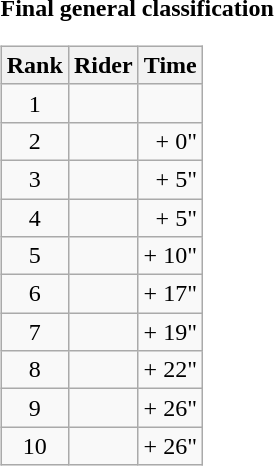<table>
<tr>
<td><strong>Final general classification</strong><br><table class="wikitable">
<tr>
<th scope="col">Rank</th>
<th scope="col">Rider</th>
<th scope="col">Time</th>
</tr>
<tr>
<td style="text-align:center;">1</td>
<td></td>
<td style="text-align:right;"></td>
</tr>
<tr>
<td style="text-align:center;">2</td>
<td></td>
<td style="text-align:right;">+ 0"</td>
</tr>
<tr>
<td style="text-align:center;">3</td>
<td></td>
<td style="text-align:right;">+ 5"</td>
</tr>
<tr>
<td style="text-align:center;">4</td>
<td></td>
<td style="text-align:right;">+ 5"</td>
</tr>
<tr>
<td style="text-align:center;">5</td>
<td></td>
<td style="text-align:right;">+ 10"</td>
</tr>
<tr>
<td style="text-align:center;">6</td>
<td></td>
<td style="text-align:right;">+ 17"</td>
</tr>
<tr>
<td style="text-align:center;">7</td>
<td></td>
<td style="text-align:right;">+ 19"</td>
</tr>
<tr>
<td style="text-align:center;">8</td>
<td></td>
<td style="text-align:right;">+ 22"</td>
</tr>
<tr>
<td style="text-align:center;">9</td>
<td></td>
<td style="text-align:right;">+ 26"</td>
</tr>
<tr>
<td style="text-align:center;">10</td>
<td></td>
<td style="text-align:right;">+ 26"</td>
</tr>
</table>
</td>
</tr>
</table>
